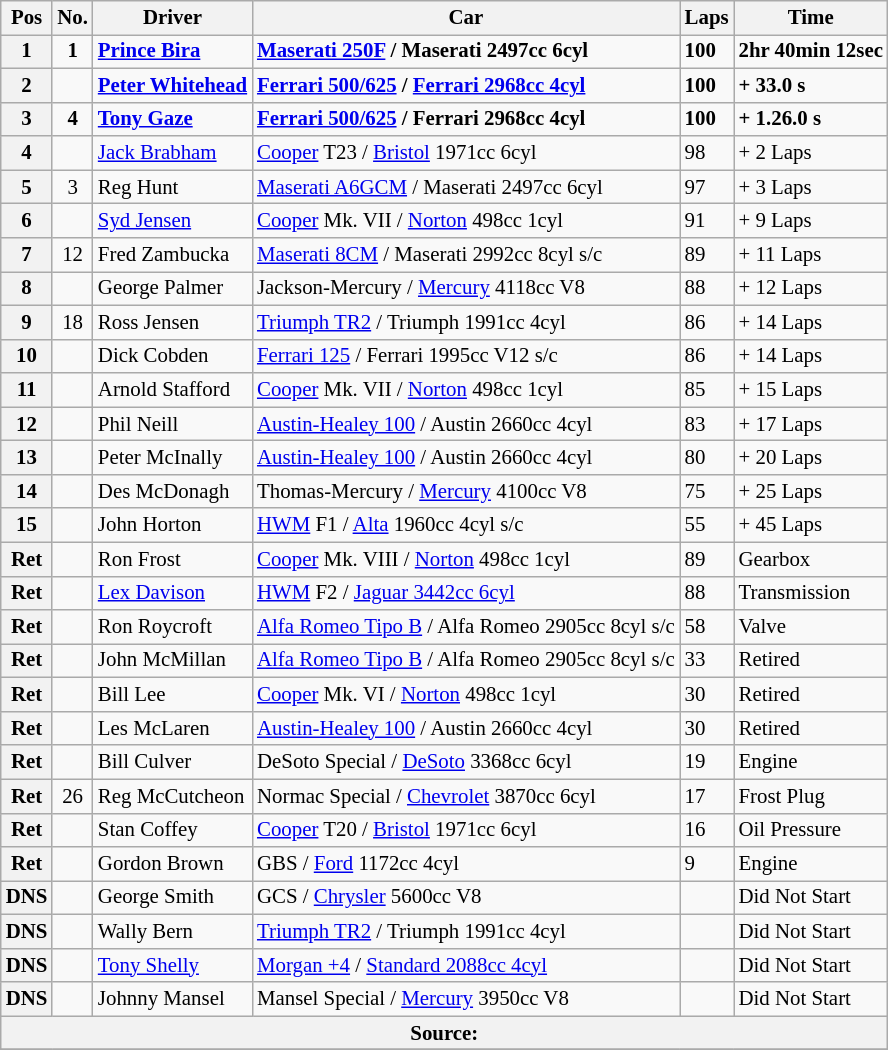<table class="wikitable" style="font-size: 87%;">
<tr>
<th>Pos</th>
<th>No.</th>
<th>Driver</th>
<th>Car</th>
<th>Laps</th>
<th>Time</th>
</tr>
<tr>
<th><strong>1</strong></th>
<td align=center><strong>1</strong></td>
<td> <strong><a href='#'>Prince Bira</a></strong></td>
<td><strong><a href='#'>Maserati 250F</a> / Maserati 2497cc 6cyl</strong></td>
<td><strong>100</strong></td>
<td><strong>2hr 40min 12sec</strong></td>
</tr>
<tr>
<th>2</th>
<td></td>
<td> <strong><a href='#'>Peter Whitehead</a></strong></td>
<td><strong><a href='#'>Ferrari 500/625</a> / <a href='#'>Ferrari 2968cc 4cyl</a></strong></td>
<td><strong>100</strong></td>
<td><strong>+ 33.0 s</strong></td>
</tr>
<tr>
<th>3</th>
<td align=center><strong>4</strong></td>
<td> <strong><a href='#'>Tony Gaze</a></strong></td>
<td><strong><a href='#'>Ferrari 500/625</a> / Ferrari 2968cc 4cyl</strong></td>
<td><strong>100</strong></td>
<td><strong>+ 1.26.0 s</strong></td>
</tr>
<tr>
<th>4</th>
<td></td>
<td> <a href='#'>Jack Brabham</a></td>
<td><a href='#'>Cooper</a> T23 / <a href='#'>Bristol</a> 1971cc 6cyl</td>
<td>98</td>
<td>+ 2 Laps</td>
</tr>
<tr>
<th>5</th>
<td align=center>3</td>
<td> Reg Hunt</td>
<td><a href='#'>Maserati A6GCM</a> / Maserati 2497cc 6cyl</td>
<td>97</td>
<td>+ 3 Laps</td>
</tr>
<tr>
<th>6</th>
<td></td>
<td> <a href='#'>Syd Jensen</a></td>
<td><a href='#'>Cooper</a> Mk. VII / <a href='#'>Norton</a> 498cc 1cyl</td>
<td>91</td>
<td>+ 9 Laps</td>
</tr>
<tr>
<th>7</th>
<td align=center>12</td>
<td> Fred Zambucka</td>
<td><a href='#'>Maserati 8CM</a> / Maserati 2992cc 8cyl s/c</td>
<td>89</td>
<td>+ 11 Laps</td>
</tr>
<tr>
<th>8</th>
<td></td>
<td> George Palmer</td>
<td>Jackson-Mercury / <a href='#'>Mercury</a> 4118cc V8</td>
<td>88</td>
<td>+ 12 Laps</td>
</tr>
<tr>
<th>9</th>
<td align=center>18</td>
<td> Ross Jensen</td>
<td><a href='#'>Triumph TR2</a> / Triumph 1991cc 4cyl</td>
<td>86</td>
<td>+ 14 Laps</td>
</tr>
<tr>
<th>10</th>
<td></td>
<td> Dick Cobden</td>
<td><a href='#'>Ferrari 125</a> / Ferrari 1995cc V12 s/c</td>
<td>86</td>
<td>+ 14 Laps</td>
</tr>
<tr>
<th>11</th>
<td></td>
<td> Arnold Stafford</td>
<td><a href='#'>Cooper</a> Mk. VII / <a href='#'>Norton</a> 498cc 1cyl</td>
<td>85</td>
<td>+ 15 Laps</td>
</tr>
<tr>
<th>12</th>
<td></td>
<td> Phil Neill</td>
<td><a href='#'>Austin-Healey 100</a> / Austin 2660cc 4cyl</td>
<td>83</td>
<td>+ 17 Laps</td>
</tr>
<tr>
<th>13</th>
<td></td>
<td> Peter McInally</td>
<td><a href='#'>Austin-Healey 100</a> / Austin 2660cc 4cyl</td>
<td>80</td>
<td>+ 20 Laps</td>
</tr>
<tr>
<th>14</th>
<td></td>
<td> Des McDonagh</td>
<td>Thomas-Mercury / <a href='#'>Mercury</a> 4100cc V8</td>
<td>75</td>
<td>+ 25 Laps</td>
</tr>
<tr>
<th>15</th>
<td></td>
<td> John Horton</td>
<td><a href='#'>HWM</a> F1 / <a href='#'>Alta</a> 1960cc 4cyl s/c</td>
<td>55</td>
<td>+ 45 Laps</td>
</tr>
<tr>
<th>Ret</th>
<td></td>
<td> Ron Frost</td>
<td><a href='#'>Cooper</a> Mk. VIII / <a href='#'>Norton</a> 498cc 1cyl</td>
<td>89</td>
<td>Gearbox</td>
</tr>
<tr>
<th>Ret</th>
<td></td>
<td> <a href='#'>Lex Davison</a></td>
<td><a href='#'>HWM</a> F2 / <a href='#'>Jaguar 3442cc 6cyl</a></td>
<td>88</td>
<td>Transmission</td>
</tr>
<tr>
<th>Ret</th>
<td></td>
<td> Ron Roycroft</td>
<td><a href='#'>Alfa Romeo Tipo B</a> / Alfa Romeo 2905cc 8cyl s/c</td>
<td>58</td>
<td>Valve</td>
</tr>
<tr>
<th>Ret</th>
<td></td>
<td> John McMillan</td>
<td><a href='#'>Alfa Romeo Tipo B</a> / Alfa Romeo 2905cc 8cyl s/c</td>
<td>33</td>
<td>Retired</td>
</tr>
<tr>
<th>Ret</th>
<td></td>
<td> Bill Lee</td>
<td><a href='#'>Cooper</a> Mk. VI / <a href='#'>Norton</a> 498cc 1cyl</td>
<td>30</td>
<td>Retired</td>
</tr>
<tr>
<th>Ret</th>
<td></td>
<td> Les McLaren</td>
<td><a href='#'>Austin-Healey 100</a> / Austin 2660cc 4cyl</td>
<td>30</td>
<td>Retired</td>
</tr>
<tr>
<th>Ret</th>
<td></td>
<td> Bill Culver</td>
<td>DeSoto Special / <a href='#'>DeSoto</a> 3368cc 6cyl</td>
<td>19</td>
<td>Engine</td>
</tr>
<tr>
<th>Ret</th>
<td align=center>26</td>
<td> Reg McCutcheon</td>
<td>Normac Special / <a href='#'>Chevrolet</a> 3870cc 6cyl</td>
<td>17</td>
<td>Frost Plug</td>
</tr>
<tr>
<th>Ret</th>
<td></td>
<td> Stan Coffey</td>
<td><a href='#'>Cooper</a> T20 / <a href='#'>Bristol</a> 1971cc 6cyl</td>
<td>16</td>
<td>Oil Pressure</td>
</tr>
<tr>
<th>Ret</th>
<td></td>
<td> Gordon Brown</td>
<td>GBS / <a href='#'>Ford</a> 1172cc 4cyl</td>
<td>9</td>
<td>Engine</td>
</tr>
<tr>
<th>DNS</th>
<td></td>
<td> George Smith</td>
<td>GCS / <a href='#'>Chrysler</a> 5600cc V8</td>
<td></td>
<td>Did Not Start</td>
</tr>
<tr>
<th>DNS</th>
<td></td>
<td> Wally Bern</td>
<td><a href='#'>Triumph TR2</a> / Triumph 1991cc 4cyl</td>
<td></td>
<td>Did Not Start</td>
</tr>
<tr>
<th>DNS</th>
<td></td>
<td> <a href='#'>Tony Shelly</a></td>
<td><a href='#'>Morgan +4</a> / <a href='#'>Standard 2088cc 4cyl</a></td>
<td></td>
<td>Did Not Start</td>
</tr>
<tr>
<th>DNS</th>
<td></td>
<td> Johnny Mansel</td>
<td>Mansel Special / <a href='#'>Mercury</a> 3950cc V8</td>
<td></td>
<td>Did Not Start</td>
</tr>
<tr>
<th colspan=6>Source: </th>
</tr>
<tr>
</tr>
</table>
